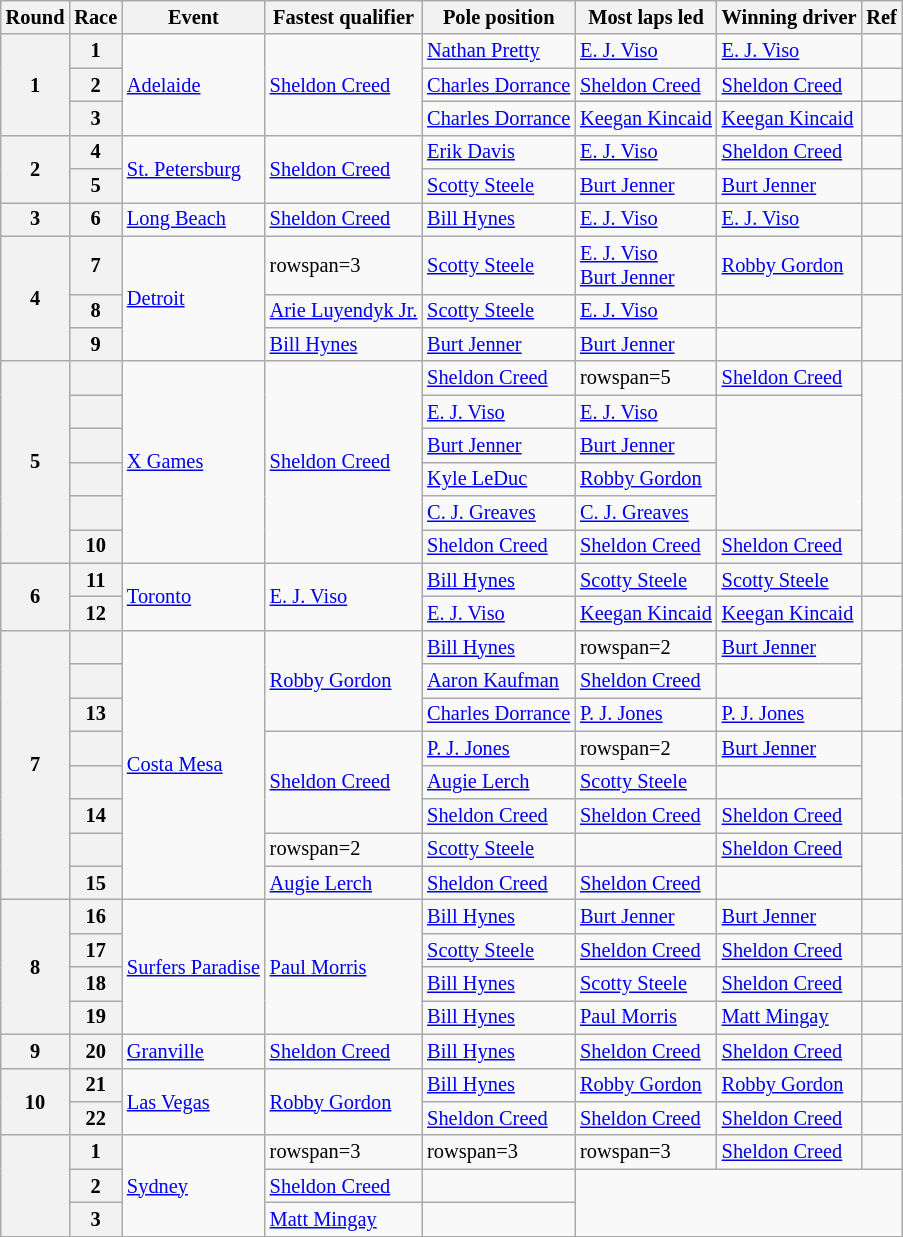<table class="wikitable" style="font-size: 85%;">
<tr>
<th>Round</th>
<th>Race</th>
<th>Event</th>
<th>Fastest qualifier</th>
<th>Pole position</th>
<th>Most laps led</th>
<th>Winning driver</th>
<th>Ref</th>
</tr>
<tr>
<th rowspan=3>1</th>
<th>1</th>
<td rowspan=3><a href='#'>Adelaide</a></td>
<td rowspan=3> <a href='#'>Sheldon Creed</a></td>
<td> <a href='#'>Nathan Pretty</a></td>
<td> <a href='#'>E. J. Viso</a></td>
<td> <a href='#'>E. J. Viso</a></td>
<td></td>
</tr>
<tr>
<th>2</th>
<td> <a href='#'>Charles Dorrance</a></td>
<td> <a href='#'>Sheldon Creed</a></td>
<td> <a href='#'>Sheldon Creed</a></td>
<td></td>
</tr>
<tr>
<th>3</th>
<td> <a href='#'>Charles Dorrance</a></td>
<td> <a href='#'>Keegan Kincaid</a></td>
<td> <a href='#'>Keegan Kincaid</a></td>
<td></td>
</tr>
<tr>
<th rowspan=2>2</th>
<th>4</th>
<td rowspan=2><a href='#'>St. Petersburg</a></td>
<td rowspan=2> <a href='#'>Sheldon Creed</a></td>
<td> <a href='#'>Erik Davis</a></td>
<td> <a href='#'>E. J. Viso</a></td>
<td> <a href='#'>Sheldon Creed</a></td>
<td></td>
</tr>
<tr>
<th>5</th>
<td> <a href='#'>Scotty Steele</a></td>
<td> <a href='#'>Burt Jenner</a></td>
<td> <a href='#'>Burt Jenner</a></td>
<td></td>
</tr>
<tr>
<th>3</th>
<th>6</th>
<td><a href='#'>Long Beach</a></td>
<td> <a href='#'>Sheldon Creed</a></td>
<td> <a href='#'>Bill Hynes</a></td>
<td> <a href='#'>E. J. Viso</a></td>
<td> <a href='#'>E. J. Viso</a></td>
<td></td>
</tr>
<tr>
<th rowspan=3>4</th>
<th>7</th>
<td rowspan=3><a href='#'>Detroit</a></td>
<td>rowspan=3 </td>
<td> <a href='#'>Scotty Steele</a></td>
<td> <a href='#'>E. J. Viso</a><br> <a href='#'>Burt Jenner</a></td>
<td> <a href='#'>Robby Gordon</a></td>
<td></td>
</tr>
<tr>
<th>8</th>
<td> <a href='#'>Arie Luyendyk Jr.</a></td>
<td> <a href='#'>Scotty Steele</a></td>
<td> <a href='#'>E. J. Viso</a></td>
<td></td>
</tr>
<tr>
<th>9</th>
<td> <a href='#'>Bill Hynes</a></td>
<td> <a href='#'>Burt Jenner</a></td>
<td> <a href='#'>Burt Jenner</a></td>
<td></td>
</tr>
<tr>
<th rowspan=6>5</th>
<th></th>
<td rowspan=6><a href='#'>X Games</a></td>
<td rowspan=6> <a href='#'>Sheldon Creed</a></td>
<td> <a href='#'>Sheldon Creed</a></td>
<td>rowspan=5 </td>
<td> <a href='#'>Sheldon Creed</a></td>
<td rowspan=6></td>
</tr>
<tr>
<th></th>
<td> <a href='#'>E. J. Viso</a></td>
<td> <a href='#'>E. J. Viso</a></td>
</tr>
<tr>
<th></th>
<td> <a href='#'>Burt Jenner</a></td>
<td> <a href='#'>Burt Jenner</a></td>
</tr>
<tr>
<th></th>
<td> <a href='#'>Kyle LeDuc</a></td>
<td> <a href='#'>Robby Gordon</a></td>
</tr>
<tr>
<th></th>
<td> <a href='#'>C. J. Greaves</a></td>
<td> <a href='#'>C. J. Greaves</a></td>
</tr>
<tr>
<th>10</th>
<td> <a href='#'>Sheldon Creed</a></td>
<td> <a href='#'>Sheldon Creed</a></td>
<td> <a href='#'>Sheldon Creed</a></td>
</tr>
<tr>
<th rowspan=2>6</th>
<th>11</th>
<td rowspan=2><a href='#'>Toronto</a></td>
<td rowspan=2> <a href='#'>E. J. Viso</a></td>
<td> <a href='#'>Bill Hynes</a></td>
<td> <a href='#'>Scotty Steele</a></td>
<td> <a href='#'>Scotty Steele</a></td>
<td></td>
</tr>
<tr>
<th>12</th>
<td> <a href='#'>E. J. Viso</a></td>
<td> <a href='#'>Keegan Kincaid</a></td>
<td> <a href='#'>Keegan Kincaid</a></td>
<td></td>
</tr>
<tr>
<th rowspan=8>7</th>
<th></th>
<td rowspan=8><a href='#'>Costa Mesa</a></td>
<td rowspan=3> <a href='#'>Robby Gordon</a></td>
<td> <a href='#'>Bill Hynes</a></td>
<td>rowspan=2 </td>
<td> <a href='#'>Burt Jenner</a></td>
<td rowspan=3></td>
</tr>
<tr>
<th></th>
<td> <a href='#'>Aaron Kaufman</a></td>
<td> <a href='#'>Sheldon Creed</a></td>
</tr>
<tr>
<th>13</th>
<td> <a href='#'>Charles Dorrance</a></td>
<td> <a href='#'>P. J. Jones</a></td>
<td> <a href='#'>P. J. Jones</a></td>
</tr>
<tr>
<th></th>
<td rowspan=3> <a href='#'>Sheldon Creed</a></td>
<td> <a href='#'>P. J. Jones</a></td>
<td>rowspan=2 </td>
<td> <a href='#'>Burt Jenner</a></td>
<td rowspan=3></td>
</tr>
<tr>
<th></th>
<td> <a href='#'>Augie Lerch</a></td>
<td> <a href='#'>Scotty Steele</a></td>
</tr>
<tr>
<th>14</th>
<td> <a href='#'>Sheldon Creed</a></td>
<td> <a href='#'>Sheldon Creed</a></td>
<td> <a href='#'>Sheldon Creed</a></td>
</tr>
<tr>
<th></th>
<td>rowspan=2 </td>
<td> <a href='#'>Scotty Steele</a></td>
<td></td>
<td> <a href='#'>Sheldon Creed</a></td>
<td rowspan=2></td>
</tr>
<tr>
<th>15</th>
<td> <a href='#'>Augie Lerch</a></td>
<td> <a href='#'>Sheldon Creed</a></td>
<td> <a href='#'>Sheldon Creed</a></td>
</tr>
<tr>
<th rowspan=4>8</th>
<th>16</th>
<td rowspan=4><a href='#'>Surfers Paradise</a></td>
<td rowspan=4> <a href='#'>Paul Morris</a></td>
<td> <a href='#'>Bill Hynes</a></td>
<td> <a href='#'>Burt Jenner</a></td>
<td> <a href='#'>Burt Jenner</a></td>
<td></td>
</tr>
<tr>
<th>17</th>
<td> <a href='#'>Scotty Steele</a></td>
<td> <a href='#'>Sheldon Creed</a></td>
<td> <a href='#'>Sheldon Creed</a></td>
<td></td>
</tr>
<tr>
<th>18</th>
<td> <a href='#'>Bill Hynes</a></td>
<td> <a href='#'>Scotty Steele</a></td>
<td> <a href='#'>Sheldon Creed</a></td>
<td></td>
</tr>
<tr>
<th>19</th>
<td> <a href='#'>Bill Hynes</a></td>
<td> <a href='#'>Paul Morris</a></td>
<td> <a href='#'>Matt Mingay</a></td>
<td></td>
</tr>
<tr>
<th>9</th>
<th>20</th>
<td><a href='#'>Granville</a></td>
<td> <a href='#'>Sheldon Creed</a></td>
<td> <a href='#'>Bill Hynes</a></td>
<td> <a href='#'>Sheldon Creed</a></td>
<td> <a href='#'>Sheldon Creed</a></td>
<td></td>
</tr>
<tr>
<th rowspan=2>10</th>
<th>21</th>
<td rowspan=2><a href='#'>Las Vegas</a></td>
<td rowspan=2> <a href='#'>Robby Gordon</a></td>
<td> <a href='#'>Bill Hynes</a></td>
<td> <a href='#'>Robby Gordon</a></td>
<td> <a href='#'>Robby Gordon</a></td>
<td></td>
</tr>
<tr>
<th>22</th>
<td> <a href='#'>Sheldon Creed</a></td>
<td> <a href='#'>Sheldon Creed</a></td>
<td> <a href='#'>Sheldon Creed</a></td>
<td></td>
</tr>
<tr>
<th rowspan=3></th>
<th>1</th>
<td rowspan=3><a href='#'>Sydney</a></td>
<td>rowspan=3 </td>
<td>rowspan=3 </td>
<td>rowspan=3 </td>
<td> <a href='#'>Sheldon Creed</a></td>
<td></td>
</tr>
<tr>
<th>2</th>
<td> <a href='#'>Sheldon Creed</a></td>
<td></td>
</tr>
<tr>
<th>3</th>
<td> <a href='#'>Matt Mingay</a></td>
<td></td>
</tr>
</table>
